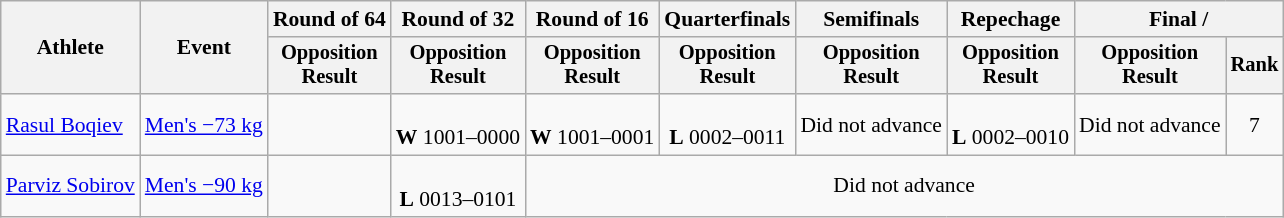<table class="wikitable" style="font-size:90%">
<tr>
<th rowspan="2">Athlete</th>
<th rowspan="2">Event</th>
<th>Round of 64</th>
<th>Round of 32</th>
<th>Round of 16</th>
<th>Quarterfinals</th>
<th>Semifinals</th>
<th>Repechage</th>
<th colspan=2>Final / </th>
</tr>
<tr style="font-size:95%">
<th>Opposition<br>Result</th>
<th>Opposition<br>Result</th>
<th>Opposition<br>Result</th>
<th>Opposition<br>Result</th>
<th>Opposition<br>Result</th>
<th>Opposition<br>Result</th>
<th>Opposition<br>Result</th>
<th>Rank</th>
</tr>
<tr align=center>
<td align=left><a href='#'>Rasul Boqiev</a></td>
<td align=left><a href='#'>Men's −73 kg</a></td>
<td></td>
<td><br><strong>W</strong> 1001–0000</td>
<td><br><strong>W</strong> 1001–0001</td>
<td><br><strong>L</strong> 0002–0011</td>
<td>Did not advance</td>
<td><br><strong>L</strong> 0002–0010</td>
<td>Did not advance</td>
<td>7</td>
</tr>
<tr align=center>
<td align=left><a href='#'>Parviz Sobirov</a></td>
<td align=left><a href='#'>Men's −90 kg</a></td>
<td></td>
<td><br><strong>L</strong> 0013–0101</td>
<td colspan=6>Did not advance</td>
</tr>
</table>
